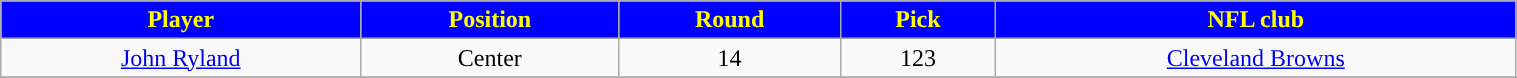<table class="wikitable" width="80%">
<tr align="center" style="background:blue;color:yellow;">
<td><strong>Player</strong></td>
<td><strong>Position</strong></td>
<td><strong>Round</strong></td>
<td><strong>Pick</strong></td>
<td><strong>NFL club</strong></td>
</tr>
<tr align="center">
<td><a href='#'>John Ryland</a></td>
<td>Center</td>
<td>14</td>
<td>123</td>
<td><a href='#'>Cleveland Browns</a></td>
</tr>
<tr align="center" bgcolor="">
</tr>
<tr align="center" bgcolor="">
</tr>
</table>
